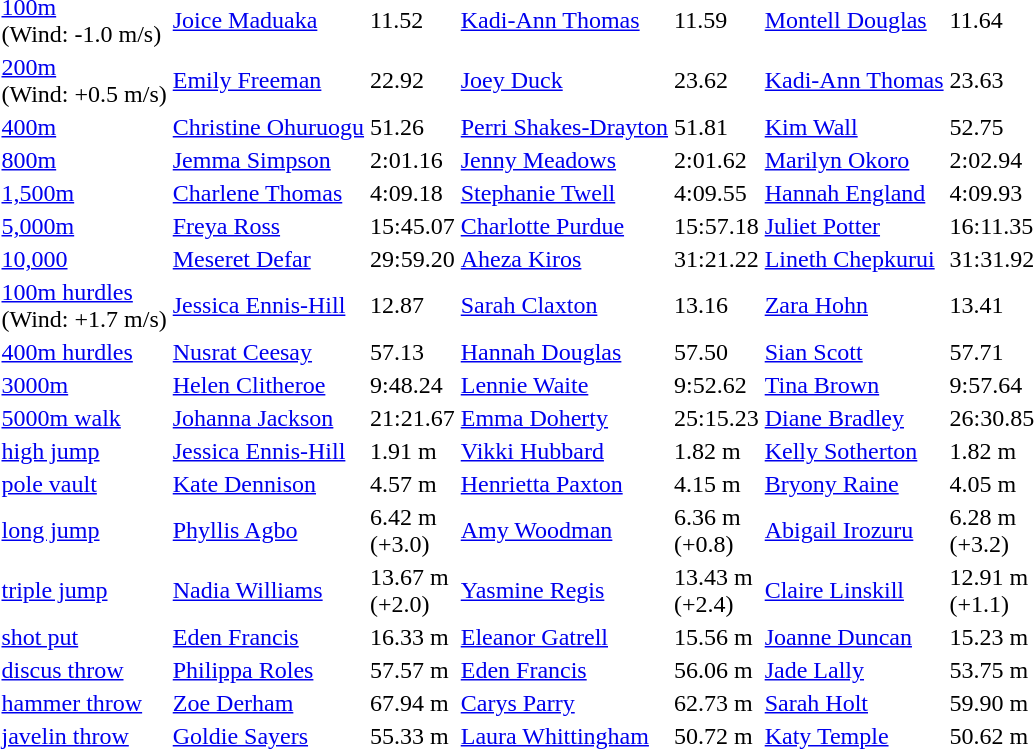<table>
<tr>
<td><a href='#'>100m</a><br>(Wind: -1.0 m/s)</td>
<td><a href='#'>Joice Maduaka</a></td>
<td>11.52</td>
<td><a href='#'>Kadi-Ann Thomas</a></td>
<td>11.59</td>
<td><a href='#'>Montell Douglas</a></td>
<td>11.64</td>
</tr>
<tr>
<td><a href='#'>200m</a><br>(Wind: +0.5 m/s)</td>
<td><a href='#'>Emily Freeman</a></td>
<td>22.92</td>
<td><a href='#'>Joey Duck</a></td>
<td>23.62</td>
<td><a href='#'>Kadi-Ann Thomas</a></td>
<td>23.63</td>
</tr>
<tr>
<td><a href='#'>400m</a></td>
<td><a href='#'>Christine Ohuruogu</a></td>
<td>51.26</td>
<td><a href='#'>Perri Shakes-Drayton</a></td>
<td>51.81</td>
<td><a href='#'>Kim Wall</a></td>
<td>52.75</td>
</tr>
<tr>
<td><a href='#'>800m</a></td>
<td><a href='#'>Jemma Simpson</a></td>
<td>2:01.16</td>
<td><a href='#'>Jenny Meadows</a></td>
<td>2:01.62</td>
<td><a href='#'>Marilyn Okoro</a></td>
<td>2:02.94</td>
</tr>
<tr>
<td><a href='#'>1,500m</a></td>
<td><a href='#'>Charlene Thomas</a></td>
<td>4:09.18</td>
<td> <a href='#'>Stephanie Twell</a></td>
<td>4:09.55</td>
<td><a href='#'>Hannah England</a></td>
<td>4:09.93</td>
</tr>
<tr>
<td><a href='#'>5,000m</a></td>
<td> <a href='#'>Freya Ross</a></td>
<td>15:45.07</td>
<td><a href='#'>Charlotte Purdue</a></td>
<td>15:57.18</td>
<td><a href='#'>Juliet Potter</a></td>
<td>16:11.35</td>
</tr>
<tr>
<td><a href='#'>10,000</a></td>
<td> <a href='#'>Meseret Defar</a></td>
<td>29:59.20</td>
<td> <a href='#'>Aheza Kiros</a></td>
<td>31:21.22</td>
<td> <a href='#'>Lineth Chepkurui</a></td>
<td>31:31.92</td>
</tr>
<tr>
<td><a href='#'>100m hurdles</a><br>(Wind: +1.7 m/s)</td>
<td><a href='#'>Jessica Ennis-Hill</a></td>
<td>12.87</td>
<td><a href='#'>Sarah Claxton</a></td>
<td>13.16</td>
<td><a href='#'>Zara Hohn</a></td>
<td>13.41</td>
</tr>
<tr>
<td><a href='#'>400m hurdles</a></td>
<td><a href='#'>Nusrat Ceesay</a></td>
<td>57.13</td>
<td><a href='#'>Hannah Douglas</a></td>
<td>57.50</td>
<td><a href='#'>Sian Scott</a></td>
<td>57.71</td>
</tr>
<tr>
<td><a href='#'>3000m </a></td>
<td><a href='#'>Helen Clitheroe</a></td>
<td>9:48.24</td>
<td> <a href='#'>Lennie Waite</a></td>
<td>9:52.62</td>
<td><a href='#'>Tina Brown</a></td>
<td>9:57.64</td>
</tr>
<tr>
<td><a href='#'>5000m walk</a></td>
<td><a href='#'>Johanna Jackson</a></td>
<td>21:21.67</td>
<td><a href='#'>Emma Doherty</a></td>
<td>25:15.23</td>
<td> <a href='#'>Diane Bradley</a></td>
<td>26:30.85</td>
</tr>
<tr>
<td><a href='#'>high jump</a></td>
<td><a href='#'>Jessica Ennis-Hill</a></td>
<td>1.91 m</td>
<td><a href='#'>Vikki Hubbard</a></td>
<td>1.82 m</td>
<td><a href='#'>Kelly Sotherton</a></td>
<td>1.82 m</td>
</tr>
<tr>
<td><a href='#'>pole vault</a></td>
<td><a href='#'>Kate Dennison</a></td>
<td>4.57 m</td>
<td> <a href='#'>Henrietta Paxton</a></td>
<td>4.15 m</td>
<td><a href='#'>Bryony Raine</a></td>
<td>4.05 m</td>
</tr>
<tr>
<td><a href='#'>long jump</a></td>
<td><a href='#'>Phyllis Agbo</a></td>
<td>6.42 m <br>(+3.0)</td>
<td><a href='#'>Amy Woodman</a></td>
<td>6.36 m<br>(+0.8)</td>
<td><a href='#'>Abigail Irozuru</a></td>
<td>6.28 m <br>(+3.2)</td>
</tr>
<tr>
<td><a href='#'>triple jump</a></td>
<td><a href='#'>Nadia Williams</a></td>
<td>13.67 m<br>(+2.0)</td>
<td><a href='#'>Yasmine Regis</a></td>
<td>13.43 m <br>(+2.4)</td>
<td><a href='#'>Claire Linskill</a></td>
<td>12.91 m<br>(+1.1)</td>
</tr>
<tr>
<td><a href='#'>shot put</a></td>
<td><a href='#'>Eden Francis</a></td>
<td>16.33 m</td>
<td><a href='#'>Eleanor Gatrell</a></td>
<td>15.56 m</td>
<td><a href='#'>Joanne Duncan</a></td>
<td>15.23 m</td>
</tr>
<tr>
<td><a href='#'>discus throw</a></td>
<td> <a href='#'>Philippa Roles</a></td>
<td>57.57 m</td>
<td><a href='#'>Eden Francis</a></td>
<td>56.06 m</td>
<td><a href='#'>Jade Lally</a></td>
<td>53.75 m</td>
</tr>
<tr>
<td><a href='#'>hammer throw</a></td>
<td><a href='#'>Zoe Derham</a></td>
<td>67.94 m</td>
<td><a href='#'>Carys Parry</a></td>
<td>62.73 m</td>
<td><a href='#'>Sarah Holt</a></td>
<td>59.90 m</td>
</tr>
<tr>
<td><a href='#'>javelin throw</a></td>
<td><a href='#'>Goldie Sayers</a></td>
<td>55.33 m</td>
<td><a href='#'>Laura Whittingham</a></td>
<td>50.72 m</td>
<td><a href='#'>Katy Temple</a></td>
<td>50.62 m</td>
</tr>
</table>
